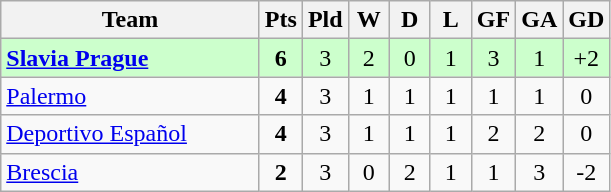<table class=wikitable style="text-align:center">
<tr>
<th width=165>Team</th>
<th width=20>Pts</th>
<th width=20>Pld</th>
<th width=20>W</th>
<th width=20>D</th>
<th width=20>L</th>
<th width=20>GF</th>
<th width=20>GA</th>
<th width=20>GD</th>
</tr>
<tr style="background:#ccffcc">
<td style="text-align:left"><strong> <a href='#'>Slavia Prague</a></strong></td>
<td><strong>6</strong></td>
<td>3</td>
<td>2</td>
<td>0</td>
<td>1</td>
<td>3</td>
<td>1</td>
<td>+2</td>
</tr>
<tr>
<td style="text-align:left"> <a href='#'>Palermo</a></td>
<td><strong>4</strong></td>
<td>3</td>
<td>1</td>
<td>1</td>
<td>1</td>
<td>1</td>
<td>1</td>
<td>0</td>
</tr>
<tr>
<td style="text-align:left"> <a href='#'>Deportivo Español</a></td>
<td><strong>4</strong></td>
<td>3</td>
<td>1</td>
<td>1</td>
<td>1</td>
<td>2</td>
<td>2</td>
<td>0</td>
</tr>
<tr>
<td style="text-align:left"> <a href='#'>Brescia</a></td>
<td><strong>2</strong></td>
<td>3</td>
<td>0</td>
<td>2</td>
<td>1</td>
<td>1</td>
<td>3</td>
<td>-2</td>
</tr>
</table>
